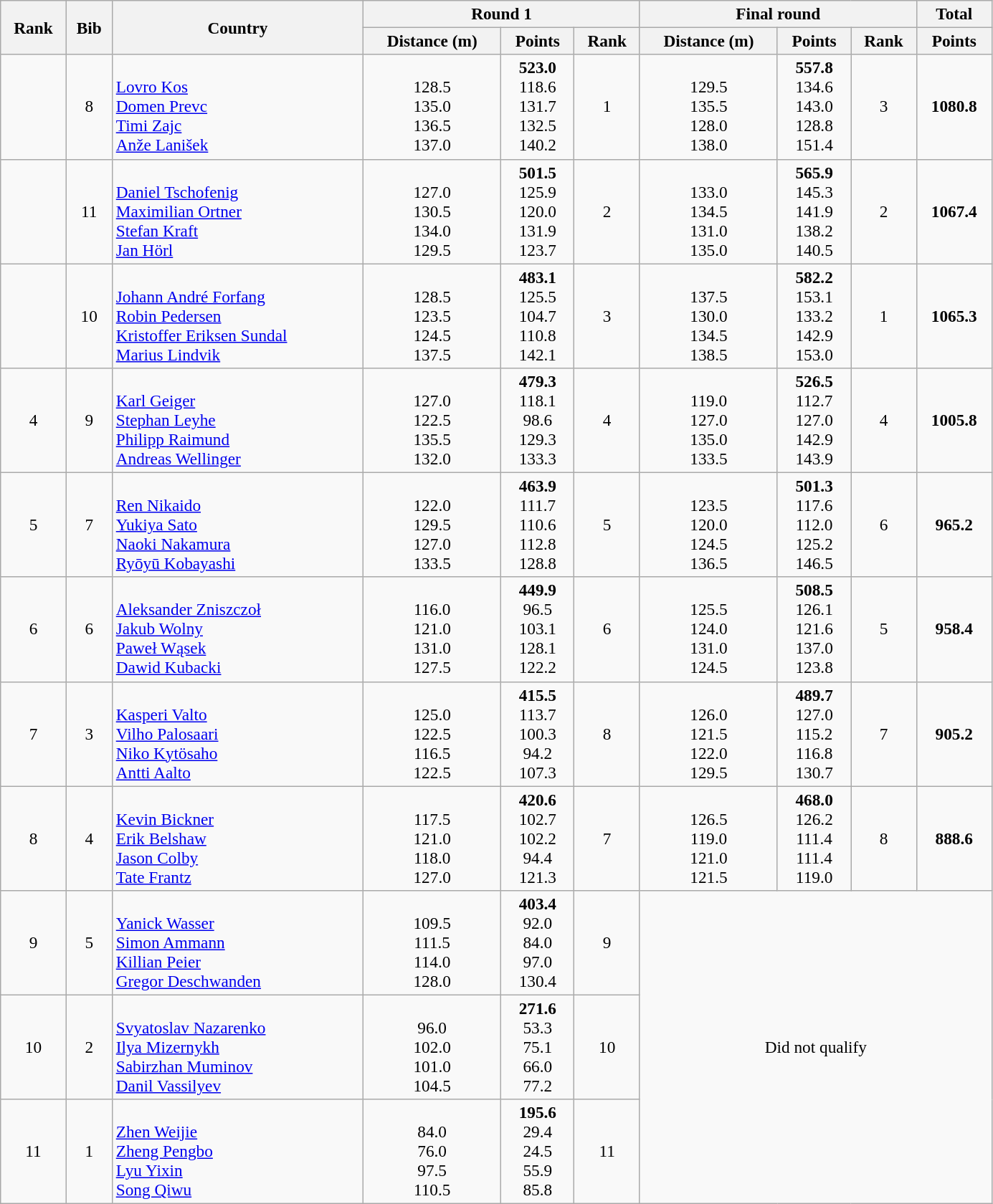<table class="wikitable sortable" style="text-align:center;font-size:97%" width=73%>
<tr>
<th rowspan=2>Rank</th>
<th rowspan=2>Bib</th>
<th rowspan=2>Country</th>
<th colspan=3>Round 1</th>
<th colspan=3>Final round</th>
<th>Total</th>
</tr>
<tr>
<th>Distance (m)</th>
<th>Points</th>
<th>Rank</th>
<th>Distance (m)</th>
<th>Points</th>
<th>Rank</th>
<th>Points</th>
</tr>
<tr>
<td></td>
<td>8</td>
<td align=left><br><a href='#'>Lovro Kos</a><br><a href='#'>Domen Prevc</a><br><a href='#'>Timi Zajc</a><br><a href='#'>Anže Lanišek</a></td>
<td><br>128.5<br>135.0<br>136.5<br>137.0</td>
<td><strong>523.0</strong><br>118.6<br>131.7<br>132.5<br>140.2</td>
<td>1</td>
<td><br>129.5<br>135.5<br>128.0<br>138.0</td>
<td><strong>557.8</strong><br>134.6<br>143.0<br>128.8<br>151.4</td>
<td>3</td>
<td><strong>1080.8</strong></td>
</tr>
<tr>
<td></td>
<td>11</td>
<td align=left><br><a href='#'>Daniel Tschofenig</a><br><a href='#'>Maximilian Ortner</a><br><a href='#'>Stefan Kraft</a><br><a href='#'>Jan Hörl</a></td>
<td><br>127.0<br>130.5<br>134.0<br>129.5</td>
<td><strong>501.5</strong><br>125.9<br>120.0<br>131.9<br>123.7</td>
<td>2</td>
<td><br>133.0<br>134.5<br>131.0<br>135.0</td>
<td><strong>565.9</strong><br>145.3<br>141.9<br>138.2<br>140.5</td>
<td>2</td>
<td><strong>1067.4</strong></td>
</tr>
<tr>
<td></td>
<td>10</td>
<td align=left><br><a href='#'>Johann André Forfang</a><br><a href='#'>Robin Pedersen</a><br><a href='#'>Kristoffer Eriksen Sundal</a><br><a href='#'>Marius Lindvik</a></td>
<td><br>128.5<br>123.5<br>124.5<br>137.5</td>
<td><strong>483.1</strong><br>125.5<br>104.7<br>110.8<br>142.1</td>
<td>3</td>
<td><br>137.5<br>130.0<br>134.5<br>138.5</td>
<td><strong>582.2</strong><br>153.1<br>133.2<br>142.9<br>153.0</td>
<td>1</td>
<td><strong>1065.3</strong></td>
</tr>
<tr>
<td>4</td>
<td>9</td>
<td align=left><br><a href='#'>Karl Geiger</a><br><a href='#'>Stephan Leyhe</a><br><a href='#'>Philipp Raimund</a><br><a href='#'>Andreas Wellinger</a></td>
<td><br>127.0<br>122.5<br>135.5<br>132.0</td>
<td><strong>479.3</strong><br>118.1<br>98.6<br>129.3<br>133.3</td>
<td>4</td>
<td><br>119.0<br>127.0<br>135.0<br>133.5</td>
<td><strong>526.5</strong><br>112.7<br>127.0<br>142.9<br>143.9</td>
<td>4</td>
<td><strong>1005.8</strong></td>
</tr>
<tr>
<td>5</td>
<td>7</td>
<td align=left><br><a href='#'>Ren Nikaido</a><br><a href='#'>Yukiya Sato</a><br><a href='#'>Naoki Nakamura</a><br><a href='#'>Ryōyū Kobayashi</a></td>
<td><br>122.0<br>129.5<br>127.0<br>133.5</td>
<td><strong>463.9</strong><br>111.7<br>110.6<br>112.8<br>128.8</td>
<td>5</td>
<td><br>123.5<br>120.0<br>124.5<br>136.5</td>
<td><strong>501.3</strong><br>117.6<br>112.0<br>125.2<br>146.5</td>
<td>6</td>
<td><strong>965.2</strong></td>
</tr>
<tr>
<td>6</td>
<td>6</td>
<td align=left><br><a href='#'>Aleksander Zniszczoł</a><br><a href='#'>Jakub Wolny</a><br><a href='#'>Paweł Wąsek</a><br><a href='#'>Dawid Kubacki</a></td>
<td><br>116.0<br>121.0<br>131.0<br>127.5</td>
<td><strong>449.9</strong><br>96.5<br>103.1<br>128.1<br>122.2</td>
<td>6</td>
<td><br>125.5<br>124.0<br>131.0<br>124.5</td>
<td><strong>508.5</strong><br>126.1<br>121.6<br>137.0<br>123.8</td>
<td>5</td>
<td><strong>958.4</strong></td>
</tr>
<tr>
<td>7</td>
<td>3</td>
<td align=left><br><a href='#'>Kasperi Valto</a><br><a href='#'>Vilho Palosaari</a><br><a href='#'>Niko Kytösaho</a><br><a href='#'>Antti Aalto</a></td>
<td><br>125.0<br>122.5<br>116.5<br>122.5</td>
<td><strong>415.5</strong><br>113.7<br>100.3<br>94.2<br>107.3</td>
<td>8</td>
<td><br>126.0<br>121.5<br>122.0<br>129.5</td>
<td><strong>489.7</strong><br>127.0<br>115.2<br>116.8<br>130.7</td>
<td>7</td>
<td><strong>905.2</strong></td>
</tr>
<tr>
<td>8</td>
<td>4</td>
<td align=left><br><a href='#'>Kevin Bickner</a><br><a href='#'>Erik Belshaw</a><br><a href='#'>Jason Colby</a><br><a href='#'>Tate Frantz</a></td>
<td><br>117.5<br>121.0<br>118.0<br>127.0</td>
<td><strong>420.6</strong><br>102.7<br>102.2<br>94.4<br>121.3</td>
<td>7</td>
<td><br>126.5<br>119.0<br>121.0<br>121.5</td>
<td><strong>468.0</strong><br>126.2<br>111.4<br>111.4<br>119.0</td>
<td>8</td>
<td><strong>888.6</strong></td>
</tr>
<tr>
<td>9</td>
<td>5</td>
<td align=left><br><a href='#'>Yanick Wasser</a><br><a href='#'>Simon Ammann</a><br><a href='#'>Killian Peier</a><br><a href='#'>Gregor Deschwanden</a></td>
<td><br>109.5<br>111.5<br>114.0<br>128.0</td>
<td><strong>403.4</strong><br>92.0<br>84.0<br>97.0<br>130.4</td>
<td>9</td>
<td colspan=4 rowspan=3>Did not qualify</td>
</tr>
<tr>
<td>10</td>
<td>2</td>
<td align=left><br><a href='#'>Svyatoslav Nazarenko</a><br><a href='#'>Ilya Mizernykh</a><br><a href='#'>Sabirzhan Muminov</a><br><a href='#'>Danil Vassilyev</a></td>
<td><br>96.0<br>102.0<br>101.0<br>104.5</td>
<td><strong>271.6</strong><br>53.3<br>75.1<br>66.0<br>77.2</td>
<td>10</td>
</tr>
<tr>
<td>11</td>
<td>1</td>
<td align=left><br><a href='#'>Zhen Weijie</a><br><a href='#'>Zheng Pengbo</a><br><a href='#'>Lyu Yixin</a><br><a href='#'>Song Qiwu</a></td>
<td><br>84.0<br>76.0<br>97.5<br>110.5</td>
<td><strong>195.6</strong><br>29.4<br>24.5<br>55.9<br>85.8</td>
<td>11</td>
</tr>
</table>
